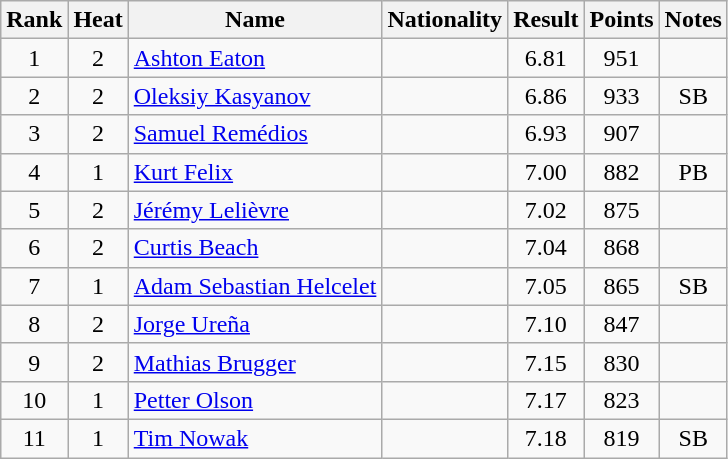<table class="wikitable sortable" style="text-align:center">
<tr>
<th>Rank</th>
<th>Heat</th>
<th>Name</th>
<th>Nationality</th>
<th>Result</th>
<th>Points</th>
<th>Notes</th>
</tr>
<tr>
<td>1</td>
<td>2</td>
<td align=left><a href='#'>Ashton Eaton</a></td>
<td align=left></td>
<td>6.81</td>
<td>951</td>
<td></td>
</tr>
<tr>
<td>2</td>
<td>2</td>
<td align=left><a href='#'>Oleksiy Kasyanov</a></td>
<td align=left></td>
<td>6.86</td>
<td>933</td>
<td>SB</td>
</tr>
<tr>
<td>3</td>
<td>2</td>
<td align=left><a href='#'>Samuel Remédios</a></td>
<td align=left></td>
<td>6.93</td>
<td>907</td>
<td></td>
</tr>
<tr>
<td>4</td>
<td>1</td>
<td align=left><a href='#'>Kurt Felix</a></td>
<td align=left></td>
<td>7.00</td>
<td>882</td>
<td>PB</td>
</tr>
<tr>
<td>5</td>
<td>2</td>
<td align=left><a href='#'>Jérémy Lelièvre</a></td>
<td align=left></td>
<td>7.02</td>
<td>875</td>
<td></td>
</tr>
<tr>
<td>6</td>
<td>2</td>
<td align=left><a href='#'>Curtis Beach</a></td>
<td align=left></td>
<td>7.04</td>
<td>868</td>
<td></td>
</tr>
<tr>
<td>7</td>
<td>1</td>
<td align=left><a href='#'>Adam Sebastian Helcelet</a></td>
<td align=left></td>
<td>7.05</td>
<td>865</td>
<td>SB</td>
</tr>
<tr>
<td>8</td>
<td>2</td>
<td align=left><a href='#'>Jorge Ureña</a></td>
<td align=left></td>
<td>7.10</td>
<td>847</td>
<td></td>
</tr>
<tr>
<td>9</td>
<td>2</td>
<td align=left><a href='#'>Mathias Brugger</a></td>
<td align=left></td>
<td>7.15</td>
<td>830</td>
<td></td>
</tr>
<tr>
<td>10</td>
<td>1</td>
<td align=left><a href='#'>Petter Olson</a></td>
<td align=left></td>
<td>7.17</td>
<td>823</td>
<td></td>
</tr>
<tr>
<td>11</td>
<td>1</td>
<td align=left><a href='#'>Tim Nowak</a></td>
<td align=left></td>
<td>7.18</td>
<td>819</td>
<td>SB</td>
</tr>
</table>
